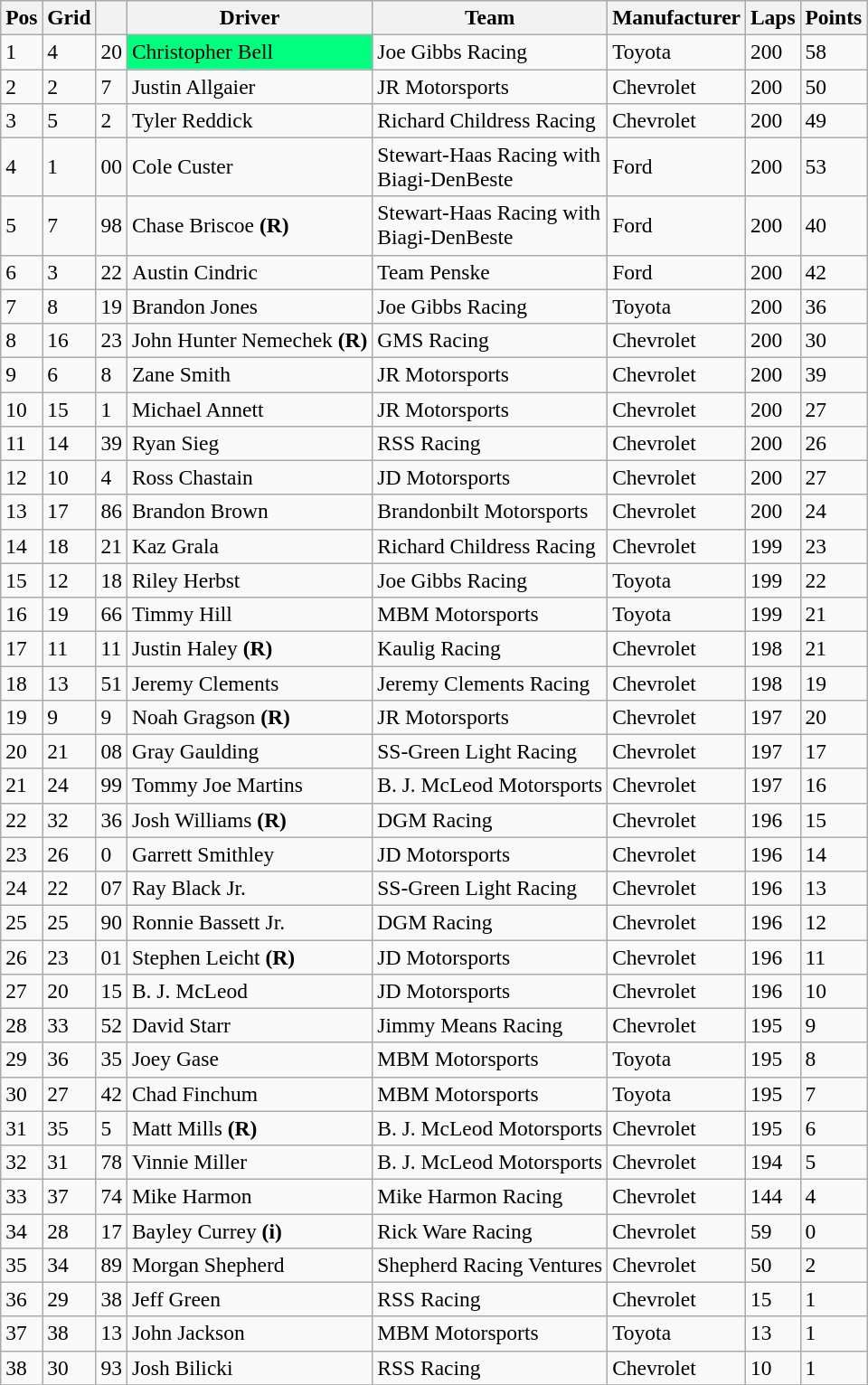<table class="wikitable" style="font-size:98%">
<tr>
<th>Pos</th>
<th>Grid</th>
<th></th>
<th>Driver</th>
<th>Team</th>
<th>Manufacturer</th>
<th>Laps</th>
<th>Points</th>
</tr>
<tr>
<td>1</td>
<td>4</td>
<td>20</td>
<td style="text-align:left;background:#00FF7F">Christopher Bell</td>
<td>Joe Gibbs Racing</td>
<td>Toyota</td>
<td>200</td>
<td>58</td>
</tr>
<tr>
<td>2</td>
<td>2</td>
<td>7</td>
<td>Justin Allgaier</td>
<td>JR Motorsports</td>
<td>Chevrolet</td>
<td>200</td>
<td>50</td>
</tr>
<tr>
<td>3</td>
<td>5</td>
<td>2</td>
<td>Tyler Reddick</td>
<td>Richard Childress Racing</td>
<td>Chevrolet</td>
<td>200</td>
<td>49</td>
</tr>
<tr>
<td>4</td>
<td>1</td>
<td>00</td>
<td>Cole Custer</td>
<td>Stewart-Haas Racing with<br>Biagi-DenBeste</td>
<td>Ford</td>
<td>200</td>
<td>53</td>
</tr>
<tr>
<td>5</td>
<td>7</td>
<td>98</td>
<td>Chase Briscoe <strong>(R)</strong></td>
<td>Stewart-Haas Racing with<br>Biagi-DenBeste</td>
<td>Ford</td>
<td>200</td>
<td>40</td>
</tr>
<tr>
<td>6</td>
<td>3</td>
<td>22</td>
<td>Austin Cindric</td>
<td>Team Penske</td>
<td>Ford</td>
<td>200</td>
<td>42</td>
</tr>
<tr>
<td>7</td>
<td>8</td>
<td>19</td>
<td>Brandon Jones</td>
<td>Joe Gibbs Racing</td>
<td>Toyota</td>
<td>200</td>
<td>36</td>
</tr>
<tr>
<td>8</td>
<td>16</td>
<td>23</td>
<td>John Hunter Nemechek <strong>(R)</strong></td>
<td>GMS Racing</td>
<td>Chevrolet</td>
<td>200</td>
<td>30</td>
</tr>
<tr>
<td>9</td>
<td>6</td>
<td>8</td>
<td>Zane Smith</td>
<td>JR Motorsports</td>
<td>Chevrolet</td>
<td>200</td>
<td>39</td>
</tr>
<tr>
<td>10</td>
<td>15</td>
<td>1</td>
<td>Michael Annett</td>
<td>JR Motorsports</td>
<td>Chevrolet</td>
<td>200</td>
<td>27</td>
</tr>
<tr>
<td>11</td>
<td>14</td>
<td>39</td>
<td>Ryan Sieg</td>
<td>RSS Racing</td>
<td>Chevrolet</td>
<td>200</td>
<td>26</td>
</tr>
<tr>
<td>12</td>
<td>10</td>
<td>4</td>
<td>Ross Chastain</td>
<td>JD Motorsports</td>
<td>Chevrolet</td>
<td>200</td>
<td>27</td>
</tr>
<tr>
<td>13</td>
<td>17</td>
<td>86</td>
<td>Brandon Brown</td>
<td>Brandonbilt Motorsports</td>
<td>Chevrolet</td>
<td>200</td>
<td>24</td>
</tr>
<tr 23>
<td>14</td>
<td>18</td>
<td>21</td>
<td>Kaz Grala</td>
<td>Richard Childress Racing</td>
<td>Chevrolet</td>
<td>199</td>
<td>23</td>
</tr>
<tr>
<td>15</td>
<td>12</td>
<td>18</td>
<td>Riley Herbst</td>
<td>Joe Gibbs Racing</td>
<td>Toyota</td>
<td>199</td>
<td>22</td>
</tr>
<tr>
<td>16</td>
<td>19</td>
<td>66</td>
<td>Timmy Hill</td>
<td>MBM Motorsports</td>
<td>Toyota</td>
<td>199</td>
<td>21</td>
</tr>
<tr>
<td>17</td>
<td>11</td>
<td>11</td>
<td>Justin Haley <strong>(R)</strong></td>
<td>Kaulig Racing</td>
<td>Chevrolet</td>
<td>198</td>
<td>21</td>
</tr>
<tr>
<td>18</td>
<td>13</td>
<td>51</td>
<td>Jeremy Clements</td>
<td>Jeremy Clements Racing</td>
<td>Chevrolet</td>
<td>198</td>
<td>19</td>
</tr>
<tr>
<td>19</td>
<td>9</td>
<td>9</td>
<td>Noah Gragson <strong>(R)</strong></td>
<td>JR Motorsports</td>
<td>Chevrolet</td>
<td>197</td>
<td>20</td>
</tr>
<tr>
<td>20</td>
<td>21</td>
<td>08</td>
<td>Gray Gaulding</td>
<td>SS-Green Light Racing</td>
<td>Chevrolet</td>
<td>197</td>
<td>17</td>
</tr>
<tr>
<td>21</td>
<td>24</td>
<td>99</td>
<td>Tommy Joe Martins</td>
<td>B. J. McLeod Motorsports</td>
<td>Chevrolet</td>
<td>197</td>
<td>16</td>
</tr>
<tr>
<td>22</td>
<td>32</td>
<td>36</td>
<td>Josh Williams <strong>(R)</strong></td>
<td>DGM Racing</td>
<td>Chevrolet</td>
<td>196</td>
<td>15</td>
</tr>
<tr>
<td>23</td>
<td>26</td>
<td>0</td>
<td>Garrett Smithley</td>
<td>JD Motorsports</td>
<td>Chevrolet</td>
<td>196</td>
<td>14</td>
</tr>
<tr>
<td>24</td>
<td>22</td>
<td>07</td>
<td>Ray Black Jr.</td>
<td>SS-Green Light Racing</td>
<td>Chevrolet</td>
<td>196</td>
<td>13</td>
</tr>
<tr>
<td>25</td>
<td>25</td>
<td>90</td>
<td>Ronnie Bassett Jr.</td>
<td>DGM Racing</td>
<td>Chevrolet</td>
<td>196</td>
<td>12</td>
</tr>
<tr>
<td>26</td>
<td>23</td>
<td>01</td>
<td>Stephen Leicht <strong>(R)</strong></td>
<td>JD Motorsports</td>
<td>Chevrolet</td>
<td>196</td>
<td>11</td>
</tr>
<tr>
<td>27</td>
<td>20</td>
<td>15</td>
<td>B. J. McLeod</td>
<td>JD Motorsports</td>
<td>Chevrolet</td>
<td>196</td>
<td>10</td>
</tr>
<tr>
<td>28</td>
<td>33</td>
<td>52</td>
<td>David Starr</td>
<td>Jimmy Means Racing</td>
<td>Chevrolet</td>
<td>195</td>
<td>9</td>
</tr>
<tr>
<td>29</td>
<td>36</td>
<td>35</td>
<td>Joey Gase</td>
<td>MBM Motorsports</td>
<td>Toyota</td>
<td>195</td>
<td>8</td>
</tr>
<tr>
<td>30</td>
<td>27</td>
<td>42</td>
<td>Chad Finchum</td>
<td>MBM Motorsports</td>
<td>Toyota</td>
<td>195</td>
<td>7</td>
</tr>
<tr>
<td>31</td>
<td>35</td>
<td>5</td>
<td>Matt Mills <strong>(R)</strong></td>
<td>B. J. McLeod Motorsports</td>
<td>Chevrolet</td>
<td>195</td>
<td>6</td>
</tr>
<tr>
<td>32</td>
<td>31</td>
<td>78</td>
<td>Vinnie Miller</td>
<td>B. J. McLeod Motorsports</td>
<td>Chevrolet</td>
<td>194</td>
<td>5</td>
</tr>
<tr>
<td>33</td>
<td>37</td>
<td>74</td>
<td>Mike Harmon</td>
<td>Mike Harmon Racing</td>
<td>Chevrolet</td>
<td>144</td>
<td>4</td>
</tr>
<tr>
<td>34</td>
<td>28</td>
<td>17</td>
<td>Bayley Currey <strong>(i)</strong></td>
<td>Rick Ware Racing</td>
<td>Chevrolet</td>
<td>59</td>
<td>0</td>
</tr>
<tr>
<td>35</td>
<td>34</td>
<td>89</td>
<td>Morgan Shepherd</td>
<td>Shepherd Racing Ventures</td>
<td>Chevrolet</td>
<td>50</td>
<td>2</td>
</tr>
<tr>
<td>36</td>
<td>29</td>
<td>38</td>
<td>Jeff Green</td>
<td>RSS Racing</td>
<td>Chevrolet</td>
<td>15</td>
<td>1</td>
</tr>
<tr>
<td>37</td>
<td>38</td>
<td>13</td>
<td>John Jackson</td>
<td>MBM Motorsports</td>
<td>Toyota</td>
<td>13</td>
<td>1</td>
</tr>
<tr>
<td>38</td>
<td>30</td>
<td>93</td>
<td>Josh Bilicki</td>
<td>RSS Racing</td>
<td>Chevrolet</td>
<td>10</td>
<td>1</td>
</tr>
<tr>
</tr>
</table>
